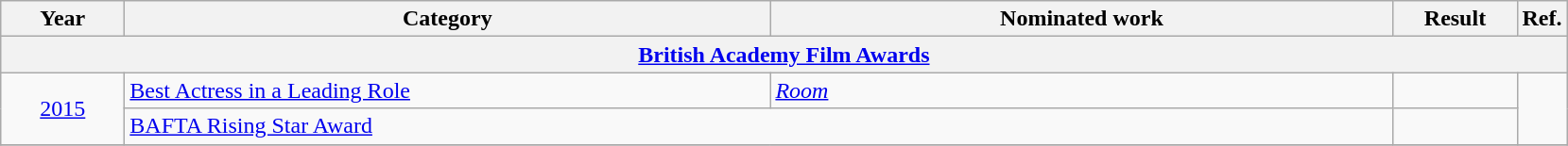<table class=wikitable>
<tr>
<th scope="col" style="width:5em;">Year</th>
<th scope="col" style="width:28em;">Category</th>
<th scope="col" style="width:27em;">Nominated work</th>
<th scope="col" style="width:5em;">Result</th>
<th>Ref.</th>
</tr>
<tr>
<th colspan=5><a href='#'>British Academy Film Awards</a></th>
</tr>
<tr>
<td style="text-align:center;", rowspan=2><a href='#'>2015</a></td>
<td><a href='#'>Best Actress in a Leading Role</a></td>
<td><em><a href='#'>Room</a></em></td>
<td></td>
<td rowspan="2" align="center"></td>
</tr>
<tr>
<td colspan=2><a href='#'>BAFTA Rising Star Award</a></td>
<td></td>
</tr>
<tr>
</tr>
</table>
